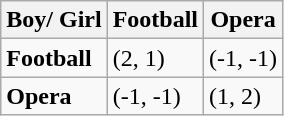<table class="wikitable">
<tr>
<th>Boy/ Girl</th>
<th>Football</th>
<th>Opera</th>
</tr>
<tr>
<td><strong>Football</strong></td>
<td>(2, 1)</td>
<td>(-1, -1)</td>
</tr>
<tr>
<td><strong>Opera</strong></td>
<td>(-1, -1)</td>
<td>(1, 2)</td>
</tr>
</table>
